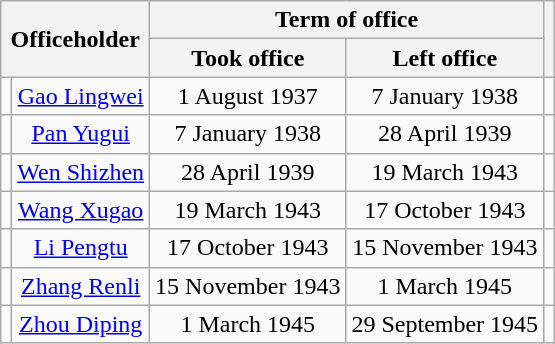<table class="wikitable" style="text-align:center">
<tr>
<th colspan="2" rowspan="2">Officeholder</th>
<th colspan="2">Term of office</th>
<th rowspan="2"></th>
</tr>
<tr>
<th>Took office</th>
<th>Left office</th>
</tr>
<tr>
<td></td>
<td><a href='#'>Gao Lingwei</a><br></td>
<td>1 August 1937</td>
<td>7 January 1938</td>
<td></td>
</tr>
<tr>
<td></td>
<td><a href='#'>Pan Yugui</a><br></td>
<td>7 January 1938</td>
<td>28 April 1939</td>
<td></td>
</tr>
<tr>
<td></td>
<td><a href='#'>Wen Shizhen</a><br></td>
<td>28 April 1939</td>
<td>19 March 1943</td>
<td></td>
</tr>
<tr>
<td></td>
<td><a href='#'>Wang Xugao</a><br></td>
<td>19 March 1943</td>
<td>17 October 1943</td>
<td></td>
</tr>
<tr>
<td></td>
<td><a href='#'>Li Pengtu</a><br></td>
<td>17 October 1943</td>
<td>15 November 1943</td>
<td></td>
</tr>
<tr>
<td></td>
<td><a href='#'>Zhang Renli</a><br></td>
<td>15 November 1943</td>
<td>1 March 1945</td>
<td></td>
</tr>
<tr>
<td></td>
<td><a href='#'>Zhou Diping</a><br></td>
<td>1 March 1945</td>
<td>29 September 1945</td>
<td></td>
</tr>
</table>
